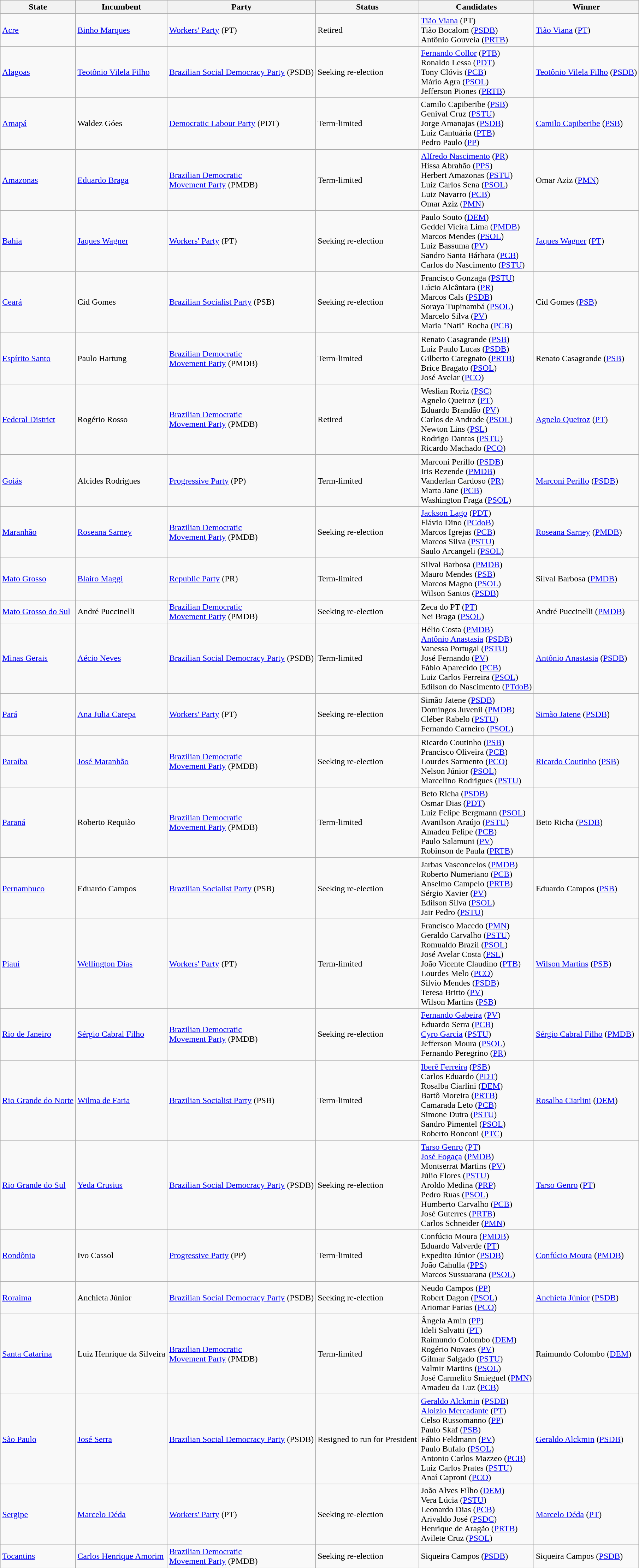<table class="wikitable sortable">
<tr>
<th>State</th>
<th>Incumbent</th>
<th>Party</th>
<th>Status</th>
<th>Candidates</th>
<th>Winner</th>
</tr>
<tr>
<td><a href='#'>Acre</a></td>
<td><a href='#'>Binho Marques</a></td>
<td><a href='#'>Workers' Party</a> (PT)</td>
<td>Retired</td>
<td><a href='#'>Tião Viana</a> (PT)<br>Tião Bocalom (<a href='#'>PSDB</a>)<br>Antônio  Gouveia (<a href='#'>PRTB</a>)</td>
<td><a href='#'>Tião Viana</a> (<a href='#'>PT</a>)</td>
</tr>
<tr>
<td><a href='#'>Alagoas</a></td>
<td><a href='#'>Teotônio Vilela Filho</a></td>
<td><a href='#'>Brazilian Social Democracy Party</a> (PSDB)</td>
<td>Seeking re-election</td>
<td><a href='#'>Fernando Collor</a> (<a href='#'>PTB</a>)<br>Ronaldo Lessa (<a href='#'>PDT</a>)<br>Tony Clóvis (<a href='#'>PCB</a>)<br>Mário Agra (<a href='#'>PSOL</a>)<br>Jefferson Piones (<a href='#'>PRTB</a>)</td>
<td><a href='#'>Teotônio Vilela Filho</a> (<a href='#'>PSDB</a>)</td>
</tr>
<tr>
<td><a href='#'>Amapá</a></td>
<td>Waldez Góes</td>
<td><a href='#'>Democratic Labour Party</a> (PDT)</td>
<td>Term-limited</td>
<td>Camilo Capiberibe (<a href='#'>PSB</a>)<br>Genival Cruz (<a href='#'>PSTU</a>)<br>Jorge Amanajas (<a href='#'>PSDB</a>)<br>Luiz Cantuária (<a href='#'>PTB</a>)<br>Pedro Paulo (<a href='#'>PP</a>)</td>
<td><a href='#'>Camilo Capiberibe</a> (<a href='#'>PSB</a>)</td>
</tr>
<tr>
<td><a href='#'>Amazonas</a></td>
<td><a href='#'>Eduardo Braga</a></td>
<td><a href='#'>Brazilian Democratic<br>Movement Party</a> (PMDB)</td>
<td>Term-limited</td>
<td><a href='#'>Alfredo Nascimento</a> (<a href='#'>PR</a>)<br>Hissa Abrahão (<a href='#'>PPS</a>)<br>Herbert Amazonas (<a href='#'>PSTU</a>)<br>Luiz Carlos Sena (<a href='#'>PSOL</a>)<br>Luiz Navarro (<a href='#'>PCB</a>)<br>Omar Aziz (<a href='#'>PMN</a>)</td>
<td>Omar Aziz (<a href='#'>PMN</a>)</td>
</tr>
<tr>
<td><a href='#'>Bahia</a></td>
<td><a href='#'>Jaques Wagner</a></td>
<td><a href='#'>Workers' Party</a> (PT)</td>
<td>Seeking re-election</td>
<td>Paulo Souto (<a href='#'>DEM</a>)<br>Geddel Vieira Lima (<a href='#'>PMDB</a>)<br>Marcos Mendes (<a href='#'>PSOL</a>)<br>Luiz Bassuma (<a href='#'>PV</a>)<br>Sandro Santa Bárbara (<a href='#'>PCB</a>)<br>Carlos do Nascimento (<a href='#'>PSTU</a>)</td>
<td><a href='#'>Jaques Wagner</a> (<a href='#'>PT</a>)</td>
</tr>
<tr>
<td><a href='#'>Ceará</a></td>
<td>Cid Gomes</td>
<td><a href='#'>Brazilian Socialist Party</a> (PSB)</td>
<td>Seeking re-election</td>
<td>Francisco Gonzaga (<a href='#'>PSTU</a>)<br>Lúcio Alcântara (<a href='#'>PR</a>)<br>Marcos Cals (<a href='#'>PSDB</a>)<br>Soraya Tupinambá (<a href='#'>PSOL</a>)<br>Marcelo Silva (<a href='#'>PV</a>)<br>Maria "Nati" Rocha (<a href='#'>PCB</a>)</td>
<td>Cid Gomes (<a href='#'>PSB</a>)</td>
</tr>
<tr>
<td><a href='#'>Espírito Santo</a></td>
<td>Paulo Hartung</td>
<td><a href='#'>Brazilian Democratic<br>Movement Party</a> (PMDB)</td>
<td>Term-limited</td>
<td>Renato Casagrande (<a href='#'>PSB</a>)<br>Luiz Paulo Lucas (<a href='#'>PSDB</a>)<br>Gilberto Caregnato (<a href='#'>PRTB</a>)<br>Brice Bragato (<a href='#'>PSOL</a>)<br>José Avelar (<a href='#'>PCO</a>)</td>
<td>Renato Casagrande (<a href='#'>PSB</a>)</td>
</tr>
<tr>
<td><a href='#'>Federal District</a></td>
<td>Rogério Rosso</td>
<td><a href='#'>Brazilian Democratic<br>Movement Party</a> (PMDB)</td>
<td>Retired</td>
<td>Weslian Roriz (<a href='#'>PSC</a>)<br>Agnelo Queiroz (<a href='#'>PT</a>)<br>Eduardo Brandão (<a href='#'>PV</a>)<br>Carlos de Andrade (<a href='#'>PSOL</a>)<br>Newton Lins (<a href='#'>PSL</a>)<br>Rodrigo Dantas (<a href='#'>PSTU</a>)<br>Ricardo Machado (<a href='#'>PCO</a>)</td>
<td><a href='#'>Agnelo Queiroz</a> (<a href='#'>PT</a>)</td>
</tr>
<tr>
<td><a href='#'>Goiás</a></td>
<td>Alcides Rodrigues</td>
<td><a href='#'>Progressive Party</a> (PP)</td>
<td>Term-limited</td>
<td>Marconi Perillo (<a href='#'>PSDB</a>)<br>Iris Rezende (<a href='#'>PMDB</a>)<br>Vanderlan Cardoso (<a href='#'>PR</a>)<br>Marta Jane (<a href='#'>PCB</a>)<br>Washington Fraga (<a href='#'>PSOL</a>)</td>
<td><a href='#'>Marconi Perillo</a> (<a href='#'>PSDB</a>)</td>
</tr>
<tr>
<td><a href='#'>Maranhão</a></td>
<td><a href='#'>Roseana Sarney</a></td>
<td><a href='#'>Brazilian Democratic<br>Movement Party</a> (PMDB)</td>
<td>Seeking re-election</td>
<td><a href='#'>Jackson Lago</a> (<a href='#'>PDT</a>)<br>Flávio Dino (<a href='#'>PCdoB</a>)<br>Marcos Igrejas (<a href='#'>PCB</a>)<br>Marcos Silva (<a href='#'>PSTU</a>)<br>Saulo Arcangeli (<a href='#'>PSOL</a>)</td>
<td><a href='#'>Roseana Sarney</a> (<a href='#'>PMDB</a>)</td>
</tr>
<tr>
<td><a href='#'>Mato Grosso</a></td>
<td><a href='#'>Blairo Maggi</a></td>
<td><a href='#'>Republic Party</a> (PR)</td>
<td>Term-limited</td>
<td>Silval Barbosa (<a href='#'>PMDB</a>)<br>Mauro Mendes (<a href='#'>PSB</a>)<br>Marcos Magno (<a href='#'>PSOL</a>)<br>Wilson Santos (<a href='#'>PSDB</a>)</td>
<td>Silval Barbosa (<a href='#'>PMDB</a>)</td>
</tr>
<tr>
<td><a href='#'>Mato Grosso do Sul</a></td>
<td>André Puccinelli</td>
<td><a href='#'>Brazilian Democratic<br>Movement Party</a> (PMDB)</td>
<td>Seeking re-election</td>
<td>Zeca do PT (<a href='#'>PT</a>)<br>Nei Braga (<a href='#'>PSOL</a>)</td>
<td>André Puccinelli (<a href='#'>PMDB</a>)</td>
</tr>
<tr>
<td><a href='#'>Minas Gerais</a></td>
<td><a href='#'>Aécio Neves</a></td>
<td><a href='#'>Brazilian Social Democracy Party</a> (PSDB)</td>
<td>Term-limited</td>
<td>Hélio Costa (<a href='#'>PMDB</a>)<br><a href='#'>Antônio Anastasia</a> (<a href='#'>PSDB</a>)<br>Vanessa Portugal (<a href='#'>PSTU</a>)<br>José Fernando (<a href='#'>PV</a>)<br>Fábio Aparecido (<a href='#'>PCB</a>)<br>Luiz Carlos Ferreira (<a href='#'>PSOL</a>)<br>Edilson do Nascimento (<a href='#'>PTdoB</a>)</td>
<td><a href='#'>Antônio Anastasia</a> (<a href='#'>PSDB</a>)</td>
</tr>
<tr>
<td><a href='#'>Pará</a></td>
<td><a href='#'>Ana Julia Carepa</a></td>
<td><a href='#'>Workers' Party</a> (PT)</td>
<td>Seeking re-election</td>
<td>Simão Jatene (<a href='#'>PSDB</a>)<br>Domingos Juvenil (<a href='#'>PMDB</a>)<br>Cléber Rabelo (<a href='#'>PSTU</a>)<br>Fernando Carneiro (<a href='#'>PSOL</a>)</td>
<td><a href='#'>Simão Jatene</a> (<a href='#'>PSDB</a>)</td>
</tr>
<tr>
<td><a href='#'>Paraíba</a></td>
<td><a href='#'>José Maranhão</a></td>
<td><a href='#'>Brazilian Democratic<br>Movement Party</a> (PMDB)</td>
<td>Seeking re-election</td>
<td>Ricardo Coutinho (<a href='#'>PSB</a>)<br>Prancisco Oliveira (<a href='#'>PCB</a>)<br>Lourdes Sarmento (<a href='#'>PCO</a>)<br>Nelson Júnior (<a href='#'>PSOL</a>)<br>Marcelino Rodrigues (<a href='#'>PSTU</a>)</td>
<td><a href='#'>Ricardo Coutinho</a> (<a href='#'>PSB</a>)</td>
</tr>
<tr>
<td><a href='#'>Paraná</a></td>
<td>Roberto Requião</td>
<td><a href='#'>Brazilian Democratic<br>Movement Party</a> (PMDB)</td>
<td>Term-limited</td>
<td>Beto Richa (<a href='#'>PSDB</a>)<br>Osmar Dias (<a href='#'>PDT</a>)<br>Luiz Felipe Bergmann (<a href='#'>PSOL</a>)<br>Avanilson Araújo (<a href='#'>PSTU</a>)<br>Amadeu Felipe (<a href='#'>PCB</a>)<br>Paulo Salamuni (<a href='#'>PV</a>)<br>Robinson de Paula (<a href='#'>PRTB</a>)</td>
<td>Beto Richa (<a href='#'>PSDB</a>)</td>
</tr>
<tr>
<td><a href='#'>Pernambuco</a></td>
<td>Eduardo Campos</td>
<td><a href='#'>Brazilian Socialist Party</a> (PSB)</td>
<td>Seeking re-election</td>
<td>Jarbas Vasconcelos (<a href='#'>PMDB</a>)<br>Roberto Numeriano (<a href='#'>PCB</a>)<br>Anselmo Campelo (<a href='#'>PRTB</a>)<br>Sérgio Xavier (<a href='#'>PV</a>)<br>Edilson Silva (<a href='#'>PSOL</a>)<br>Jair Pedro (<a href='#'>PSTU</a>)</td>
<td>Eduardo Campos (<a href='#'>PSB</a>)</td>
</tr>
<tr>
<td><a href='#'>Piauí</a></td>
<td><a href='#'>Wellington Dias</a></td>
<td><a href='#'>Workers' Party</a> (PT)</td>
<td>Term-limited</td>
<td>Francisco Macedo (<a href='#'>PMN</a>)<br>Geraldo Carvalho (<a href='#'>PSTU</a>)<br>Romualdo Brazil (<a href='#'>PSOL</a>)<br>José Avelar Costa (<a href='#'>PSL</a>)<br>João Vicente Claudino (<a href='#'>PTB</a>)<br>Lourdes Melo (<a href='#'>PCO</a>)<br>Silvio Mendes (<a href='#'>PSDB</a>)<br>Teresa Britto (<a href='#'>PV</a>)<br>Wilson Martins (<a href='#'>PSB</a>)</td>
<td><a href='#'>Wilson Martins</a> (<a href='#'>PSB</a>)</td>
</tr>
<tr>
<td><a href='#'>Rio de Janeiro</a></td>
<td><a href='#'>Sérgio Cabral Filho</a></td>
<td><a href='#'>Brazilian Democratic<br>Movement Party</a> (PMDB)</td>
<td>Seeking re-election</td>
<td><a href='#'>Fernando Gabeira</a> (<a href='#'>PV</a>)<br>Eduardo Serra (<a href='#'>PCB</a>)<br><a href='#'>Cyro Garcia</a> (<a href='#'>PSTU</a>)<br>Jefferson Moura (<a href='#'>PSOL</a>)<br>Fernando Peregrino (<a href='#'>PR</a>)</td>
<td><a href='#'>Sérgio Cabral Filho</a> (<a href='#'>PMDB</a>)</td>
</tr>
<tr>
<td><a href='#'>Rio Grande do Norte</a></td>
<td><a href='#'>Wilma de Faria</a></td>
<td><a href='#'>Brazilian Socialist Party</a> (PSB)</td>
<td>Term-limited</td>
<td><a href='#'>Iberê Ferreira</a> (<a href='#'>PSB</a>)<br>Carlos Eduardo (<a href='#'>PDT</a>)<br>Rosalba Ciarlini (<a href='#'>DEM</a>)<br>Bartô Moreira (<a href='#'>PRTB</a>)<br>Camarada Leto (<a href='#'>PCB</a>)<br>Simone Dutra (<a href='#'>PSTU</a>)<br>Sandro Pimentel (<a href='#'>PSOL</a>)<br>Roberto Ronconi (<a href='#'>PTC</a>)</td>
<td><a href='#'>Rosalba Ciarlini</a> (<a href='#'>DEM</a>)</td>
</tr>
<tr>
<td><a href='#'>Rio Grande do Sul</a></td>
<td><a href='#'>Yeda Crusius</a></td>
<td><a href='#'>Brazilian Social Democracy Party</a> (PSDB)</td>
<td>Seeking re-election</td>
<td><a href='#'>Tarso Genro</a> (<a href='#'>PT</a>)<br><a href='#'>José Fogaça</a> (<a href='#'>PMDB</a>)<br>Montserrat Martins (<a href='#'>PV</a>)<br>Júlio Flores (<a href='#'>PSTU</a>)<br>Aroldo Medina (<a href='#'>PRP</a>)<br>Pedro Ruas (<a href='#'>PSOL</a>)<br>Humberto Carvalho (<a href='#'>PCB</a>)<br>José Guterres (<a href='#'>PRTB</a>)<br>Carlos Schneider (<a href='#'>PMN</a>)</td>
<td><a href='#'>Tarso Genro</a> (<a href='#'>PT</a>)</td>
</tr>
<tr>
<td><a href='#'>Rondônia</a></td>
<td>Ivo Cassol</td>
<td><a href='#'>Progressive Party</a> (PP)</td>
<td>Term-limited</td>
<td>Confúcio Moura (<a href='#'>PMDB</a>)<br>Eduardo Valverde (<a href='#'>PT</a>)<br>Expedito Júnior (<a href='#'>PSDB</a>)<br>João Cahulla (<a href='#'>PPS</a>)<br>Marcos Sussuarana (<a href='#'>PSOL</a>)</td>
<td><a href='#'>Confúcio Moura</a> (<a href='#'>PMDB</a>)</td>
</tr>
<tr>
<td><a href='#'>Roraima</a></td>
<td>Anchieta Júnior</td>
<td><a href='#'>Brazilian Social Democracy Party</a> (PSDB)</td>
<td>Seeking re-election</td>
<td>Neudo Campos (<a href='#'>PP</a>)<br>Robert Dagon (<a href='#'>PSOL</a>)<br>Ariomar Farias (<a href='#'>PCO</a>)</td>
<td><a href='#'>Anchieta Júnior</a> (<a href='#'>PSDB</a>)</td>
</tr>
<tr>
<td><a href='#'>Santa Catarina</a></td>
<td>Luiz Henrique da Silveira</td>
<td><a href='#'>Brazilian Democratic<br>Movement Party</a> (PMDB)</td>
<td>Term-limited</td>
<td>Ângela Amin (<a href='#'>PP</a>)<br>Ideli Salvatti (<a href='#'>PT</a>)<br>Raimundo Colombo (<a href='#'>DEM</a>)<br>Rogério Novaes (<a href='#'>PV</a>)<br>Gilmar Salgado (<a href='#'>PSTU</a>)<br>Valmir Martins (<a href='#'>PSOL</a>)<br>José Carmelito Smieguel (<a href='#'>PMN</a>)<br>Amadeu da Luz (<a href='#'>PCB</a>)</td>
<td>Raimundo Colombo (<a href='#'>DEM</a>)</td>
</tr>
<tr>
<td><a href='#'>São Paulo</a></td>
<td><a href='#'>José Serra</a></td>
<td><a href='#'>Brazilian Social Democracy Party</a> (PSDB)</td>
<td>Resigned to run for President</td>
<td><a href='#'>Geraldo Alckmin</a> (<a href='#'>PSDB</a>)<br><a href='#'>Aloizio Mercadante</a> (<a href='#'>PT</a>)<br>Celso Russomanno (<a href='#'>PP</a>)<br>Paulo Skaf (<a href='#'>PSB</a>)<br>Fábio Feldmann (<a href='#'>PV</a>)<br>Paulo Bufalo (<a href='#'>PSOL</a>)<br>Antonio Carlos Mazzeo (<a href='#'>PCB</a>)<br>Luiz Carlos Prates (<a href='#'>PSTU</a>)<br>Anaí Caproni (<a href='#'>PCO</a>)</td>
<td><a href='#'>Geraldo Alckmin</a> (<a href='#'>PSDB</a>)</td>
</tr>
<tr>
<td><a href='#'>Sergipe</a></td>
<td><a href='#'>Marcelo Déda</a></td>
<td><a href='#'>Workers' Party</a> (PT)</td>
<td>Seeking re-election</td>
<td>João Alves Filho (<a href='#'>DEM</a>)<br>Vera Lúcia (<a href='#'>PSTU</a>)<br>Leonardo Dias (<a href='#'>PCB</a>)<br>Arivaldo José (<a href='#'>PSDC</a>)<br>Henrique de Aragão (<a href='#'>PRTB</a>)<br>Avilete Cruz (<a href='#'>PSOL</a>)</td>
<td><a href='#'>Marcelo Déda</a> (<a href='#'>PT</a>)</td>
</tr>
<tr>
<td><a href='#'>Tocantins</a></td>
<td><a href='#'>Carlos Henrique Amorim</a></td>
<td><a href='#'>Brazilian Democratic<br>Movement Party</a> (PMDB)</td>
<td>Seeking re-election</td>
<td>Siqueira Campos (<a href='#'>PSDB</a>)</td>
<td>Siqueira Campos (<a href='#'>PSDB</a>)</td>
</tr>
</table>
